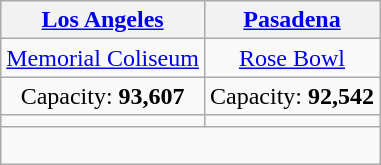<table class="wikitable" style="text-align: center;">
<tr>
<th><a href='#'>Los Angeles</a></th>
<th><a href='#'>Pasadena</a></th>
</tr>
<tr>
<td><a href='#'>Memorial Coliseum</a></td>
<td><a href='#'>Rose Bowl</a></td>
</tr>
<tr>
<td>Capacity: <strong>93,607</strong></td>
<td>Capacity: <strong>92,542</strong></td>
</tr>
<tr>
<td></td>
<td></td>
</tr>
<tr>
<td colspan="2"><br></td>
</tr>
</table>
